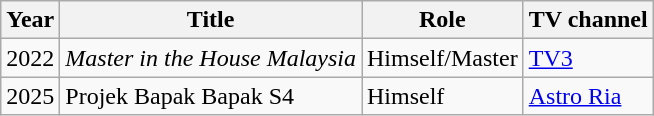<table class="wikitable">
<tr>
<th>Year</th>
<th>Title</th>
<th>Role</th>
<th>TV channel</th>
</tr>
<tr>
<td>2022</td>
<td><em>Master in the House Malaysia</em></td>
<td>Himself/Master</td>
<td><a href='#'>TV3</a></td>
</tr>
<tr>
<td>2025</td>
<td>Projek Bapak Bapak S4</td>
<td>Himself</td>
<td><a href='#'>Astro Ria</a></td>
</tr>
</table>
